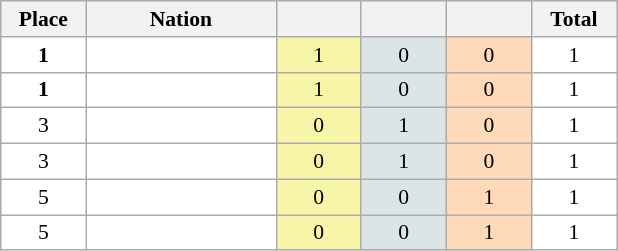<table class=wikitable style="border:1px solid #AAAAAA;font-size:90%">
<tr bgcolor="#EFEFEF">
<th width=50>Place</th>
<th width=120>Nation</th>
<th width=50></th>
<th width=50></th>
<th width=50></th>
<th width=50>Total</th>
</tr>
<tr align="center" valign="top" bgcolor="#FFFFFF">
<td><strong>1</strong></td>
<td align="left"><strong></strong></td>
<td style="background:#F7F6A8;">1</td>
<td style="background:#DCE5E5;">0</td>
<td style="background:#FFDAB9;">0</td>
<td>1</td>
</tr>
<tr align="center" valign="top" bgcolor="#FFFFFF">
<td><strong>1</strong></td>
<td align="left"><strong></strong></td>
<td style="background:#F7F6A8;">1</td>
<td style="background:#DCE5E5;">0</td>
<td style="background:#FFDAB9;">0</td>
<td>1</td>
</tr>
<tr align="center" valign="top" bgcolor="#FFFFFF">
<td>3</td>
<td align="left"></td>
<td style="background:#F7F6A8;">0</td>
<td style="background:#DCE5E5;">1</td>
<td style="background:#FFDAB9;">0</td>
<td>1</td>
</tr>
<tr align="center" valign="top" bgcolor="#FFFFFF">
<td>3</td>
<td align="left"></td>
<td style="background:#F7F6A8;">0</td>
<td style="background:#DCE5E5;">1</td>
<td style="background:#FFDAB9;">0</td>
<td>1</td>
</tr>
<tr align="center" valign="top" bgcolor="#FFFFFF">
<td>5</td>
<td align="left"></td>
<td style="background:#F7F6A8;">0</td>
<td style="background:#DCE5E5;">0</td>
<td style="background:#FFDAB9;">1</td>
<td>1</td>
</tr>
<tr align="center" valign="top" bgcolor="#FFFFFF">
<td>5</td>
<td align="left"></td>
<td style="background:#F7F6A8;">0</td>
<td style="background:#DCE5E5;">0</td>
<td style="background:#FFDAB9;">1</td>
<td>1</td>
</tr>
</table>
